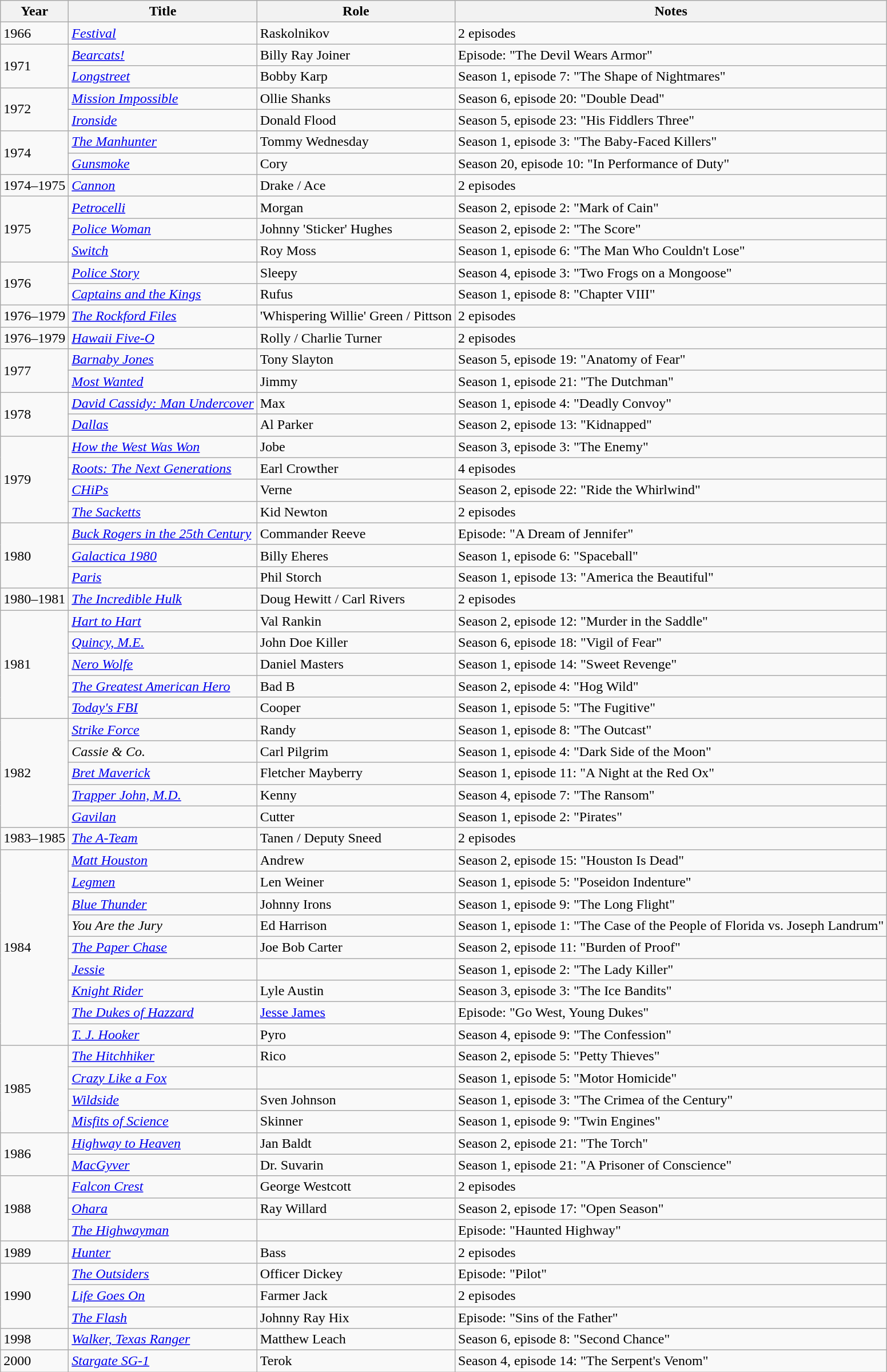<table class="wikitable sortable">
<tr>
<th>Year</th>
<th>Title</th>
<th>Role</th>
<th class = "unsortable">Notes</th>
</tr>
<tr>
<td>1966</td>
<td><em><a href='#'>Festival</a></em></td>
<td>Raskolnikov</td>
<td>2 episodes</td>
</tr>
<tr>
<td rowspan=2>1971</td>
<td><em><a href='#'>Bearcats!</a></em></td>
<td>Billy Ray Joiner</td>
<td>Episode: "The Devil Wears Armor"</td>
</tr>
<tr>
<td><em><a href='#'>Longstreet</a></em></td>
<td>Bobby Karp</td>
<td>Season 1, episode 7: "The Shape of Nightmares"</td>
</tr>
<tr>
<td rowspan=2>1972</td>
<td><em><a href='#'>Mission Impossible</a></em></td>
<td>Ollie Shanks</td>
<td>Season 6, episode 20: "Double Dead"</td>
</tr>
<tr>
<td><em><a href='#'>Ironside</a></em></td>
<td>Donald Flood</td>
<td>Season 5, episode 23: "His Fiddlers Three"</td>
</tr>
<tr>
<td rowspan=2>1974</td>
<td><em><a href='#'>The Manhunter</a></em></td>
<td>Tommy Wednesday</td>
<td>Season 1, episode 3: "The Baby-Faced Killers"</td>
</tr>
<tr>
<td><em><a href='#'>Gunsmoke</a></em></td>
<td>Cory</td>
<td>Season 20, episode 10: "In Performance of Duty"</td>
</tr>
<tr>
<td>1974–1975</td>
<td><em><a href='#'>Cannon</a></em></td>
<td>Drake / Ace</td>
<td>2 episodes</td>
</tr>
<tr>
<td rowspan=3>1975</td>
<td><em><a href='#'>Petrocelli</a></em></td>
<td>Morgan</td>
<td>Season 2, episode 2: "Mark of Cain"</td>
</tr>
<tr>
<td><em><a href='#'>Police Woman</a></em></td>
<td>Johnny 'Sticker' Hughes</td>
<td>Season 2, episode 2: "The Score"</td>
</tr>
<tr>
<td><em><a href='#'>Switch</a></em></td>
<td>Roy Moss</td>
<td>Season 1, episode 6: "The Man Who Couldn't Lose"</td>
</tr>
<tr>
<td rowspan=2>1976</td>
<td><em><a href='#'>Police Story</a></em></td>
<td>Sleepy</td>
<td>Season 4, episode 3: "Two Frogs on a Mongoose"</td>
</tr>
<tr>
<td><em><a href='#'>Captains and the Kings</a></em></td>
<td>Rufus</td>
<td>Season 1, episode 8: "Chapter VIII"</td>
</tr>
<tr>
<td>1976–1979</td>
<td><em><a href='#'>The Rockford Files</a></em></td>
<td>'Whispering Willie' Green / Pittson</td>
<td>2 episodes</td>
</tr>
<tr>
<td>1976–1979</td>
<td><em><a href='#'>Hawaii Five-O</a></em></td>
<td>Rolly / Charlie Turner</td>
<td>2 episodes</td>
</tr>
<tr>
<td rowspan=2>1977</td>
<td><em><a href='#'>Barnaby Jones</a></em></td>
<td>Tony Slayton</td>
<td>Season 5, episode 19: "Anatomy of Fear"</td>
</tr>
<tr>
<td><em><a href='#'>Most Wanted</a></em></td>
<td>Jimmy</td>
<td>Season 1, episode 21: "The Dutchman"</td>
</tr>
<tr>
<td rowspan=2>1978</td>
<td><em><a href='#'>David Cassidy: Man Undercover</a></em></td>
<td>Max</td>
<td>Season 1, episode 4: "Deadly Convoy"</td>
</tr>
<tr>
<td><em><a href='#'>Dallas</a></em></td>
<td>Al Parker</td>
<td>Season 2, episode 13: "Kidnapped"</td>
</tr>
<tr>
<td rowspan=4>1979</td>
<td><em><a href='#'>How the West Was Won</a></em></td>
<td>Jobe</td>
<td>Season 3, episode 3: "The Enemy"</td>
</tr>
<tr>
<td><em><a href='#'>Roots: The Next Generations</a></em></td>
<td>Earl Crowther</td>
<td>4 episodes</td>
</tr>
<tr>
<td><em><a href='#'>CHiPs</a></em></td>
<td>Verne</td>
<td>Season 2, episode 22: "Ride the Whirlwind"</td>
</tr>
<tr>
<td><em><a href='#'>The Sacketts</a></em></td>
<td>Kid Newton</td>
<td>2 episodes</td>
</tr>
<tr>
<td rowspan=3>1980</td>
<td><em><a href='#'>Buck Rogers in the 25th Century</a></em></td>
<td>Commander Reeve</td>
<td>Episode: "A Dream of Jennifer"</td>
</tr>
<tr>
<td><em><a href='#'>Galactica 1980</a></em></td>
<td>Billy Eheres</td>
<td>Season 1, episode 6: "Spaceball"</td>
</tr>
<tr>
<td><em><a href='#'>Paris</a></em></td>
<td>Phil Storch</td>
<td>Season 1, episode 13: "America the Beautiful"</td>
</tr>
<tr>
<td>1980–1981</td>
<td><em><a href='#'>The Incredible Hulk</a></em></td>
<td>Doug Hewitt / Carl Rivers</td>
<td>2 episodes</td>
</tr>
<tr>
<td rowspan=5>1981</td>
<td><em><a href='#'>Hart to Hart</a></em></td>
<td>Val Rankin</td>
<td>Season 2, episode 12: "Murder in the Saddle"</td>
</tr>
<tr>
<td><em><a href='#'>Quincy, M.E.</a></em></td>
<td>John Doe Killer</td>
<td>Season 6, episode 18: "Vigil of Fear"</td>
</tr>
<tr>
<td><em><a href='#'>Nero Wolfe</a></em></td>
<td>Daniel Masters</td>
<td>Season 1, episode 14: "Sweet Revenge"</td>
</tr>
<tr>
<td><em><a href='#'>The Greatest American Hero</a></em></td>
<td>Bad B</td>
<td>Season 2, episode 4: "Hog Wild"</td>
</tr>
<tr>
<td><em><a href='#'>Today's FBI</a></em></td>
<td>Cooper</td>
<td>Season 1, episode 5: "The Fugitive"</td>
</tr>
<tr>
<td rowspan=5>1982</td>
<td><em><a href='#'>Strike Force</a></em></td>
<td>Randy</td>
<td>Season 1, episode 8: "The Outcast"</td>
</tr>
<tr>
<td><em>Cassie & Co.</em></td>
<td>Carl Pilgrim</td>
<td>Season 1, episode 4: "Dark Side of the Moon"</td>
</tr>
<tr>
<td><em><a href='#'>Bret Maverick</a></em></td>
<td>Fletcher Mayberry</td>
<td>Season 1, episode 11: "A Night at the Red Ox"</td>
</tr>
<tr>
<td><em><a href='#'>Trapper John, M.D.</a></em></td>
<td>Kenny</td>
<td>Season 4, episode 7: "The Ransom"</td>
</tr>
<tr>
<td><em><a href='#'>Gavilan</a></em></td>
<td>Cutter</td>
<td>Season 1, episode 2: "Pirates"</td>
</tr>
<tr>
<td>1983–1985</td>
<td><em><a href='#'>The A-Team</a></em></td>
<td>Tanen / Deputy Sneed</td>
<td>2 episodes</td>
</tr>
<tr>
<td rowspan=9>1984</td>
<td><em><a href='#'>Matt Houston</a></em></td>
<td>Andrew</td>
<td>Season 2, episode 15: "Houston Is Dead"</td>
</tr>
<tr>
<td><em><a href='#'>Legmen</a></em></td>
<td>Len Weiner</td>
<td>Season 1, episode 5: "Poseidon Indenture"</td>
</tr>
<tr>
<td><em><a href='#'>Blue Thunder</a></em></td>
<td>Johnny Irons</td>
<td>Season 1, episode 9: "The Long Flight"</td>
</tr>
<tr>
<td><em>You Are the Jury</em></td>
<td>Ed Harrison</td>
<td>Season 1, episode 1: "The Case of the People of Florida vs. Joseph Landrum"</td>
</tr>
<tr>
<td><em><a href='#'>The Paper Chase</a></em></td>
<td>Joe Bob Carter</td>
<td>Season 2, episode 11: "Burden of Proof"</td>
</tr>
<tr>
<td><em><a href='#'>Jessie</a></em></td>
<td></td>
<td>Season 1, episode 2: "The Lady Killer"</td>
</tr>
<tr>
<td><em><a href='#'>Knight Rider</a></em></td>
<td>Lyle Austin</td>
<td>Season 3, episode 3: "The Ice Bandits"</td>
</tr>
<tr>
<td><em><a href='#'>The Dukes of Hazzard</a></em></td>
<td><a href='#'>Jesse James</a></td>
<td>Episode: "Go West, Young Dukes"</td>
</tr>
<tr>
<td><em><a href='#'>T. J. Hooker</a></em></td>
<td>Pyro</td>
<td>Season 4, episode 9: "The Confession"</td>
</tr>
<tr>
<td rowspan=4>1985</td>
<td><em><a href='#'>The Hitchhiker</a></em></td>
<td>Rico</td>
<td>Season 2, episode 5: "Petty Thieves"</td>
</tr>
<tr>
<td><em><a href='#'>Crazy Like a Fox</a></em></td>
<td></td>
<td>Season 1, episode 5: "Motor Homicide"</td>
</tr>
<tr>
<td><em><a href='#'>Wildside</a></em></td>
<td>Sven Johnson</td>
<td>Season 1, episode 3: "The Crimea of the Century"</td>
</tr>
<tr>
<td><em><a href='#'>Misfits of Science</a></em></td>
<td>Skinner</td>
<td>Season 1, episode 9: "Twin Engines"</td>
</tr>
<tr>
<td rowspan=2>1986</td>
<td><em><a href='#'>Highway to Heaven</a></em></td>
<td>Jan Baldt</td>
<td>Season 2, episode 21: "The Torch"</td>
</tr>
<tr>
<td><em><a href='#'>MacGyver</a></em></td>
<td>Dr. Suvarin</td>
<td>Season 1, episode 21: "A Prisoner of Conscience"</td>
</tr>
<tr>
<td rowspan=3>1988</td>
<td><em><a href='#'>Falcon Crest</a></em></td>
<td>George Westcott</td>
<td>2 episodes</td>
</tr>
<tr>
<td><em><a href='#'>Ohara</a></em></td>
<td>Ray Willard</td>
<td>Season 2, episode 17: "Open Season"</td>
</tr>
<tr>
<td><em><a href='#'>The Highwayman</a></em></td>
<td></td>
<td>Episode: "Haunted Highway"</td>
</tr>
<tr>
<td>1989</td>
<td><em><a href='#'>Hunter</a></em></td>
<td>Bass</td>
<td>2 episodes</td>
</tr>
<tr>
<td rowspan=3>1990</td>
<td><em><a href='#'>The Outsiders</a></em></td>
<td>Officer Dickey</td>
<td>Episode: "Pilot"</td>
</tr>
<tr>
<td><em><a href='#'>Life Goes On</a></em></td>
<td>Farmer Jack</td>
<td>2 episodes</td>
</tr>
<tr>
<td><em><a href='#'>The Flash</a></em></td>
<td>Johnny Ray Hix</td>
<td>Episode: "Sins of the Father"</td>
</tr>
<tr>
<td>1998</td>
<td><em><a href='#'>Walker, Texas Ranger</a></em></td>
<td>Matthew Leach</td>
<td>Season 6, episode 8: "Second Chance"</td>
</tr>
<tr>
<td>2000</td>
<td><em><a href='#'>Stargate SG-1</a></em></td>
<td>Terok</td>
<td>Season 4, episode 14: "The Serpent's Venom"</td>
</tr>
</table>
